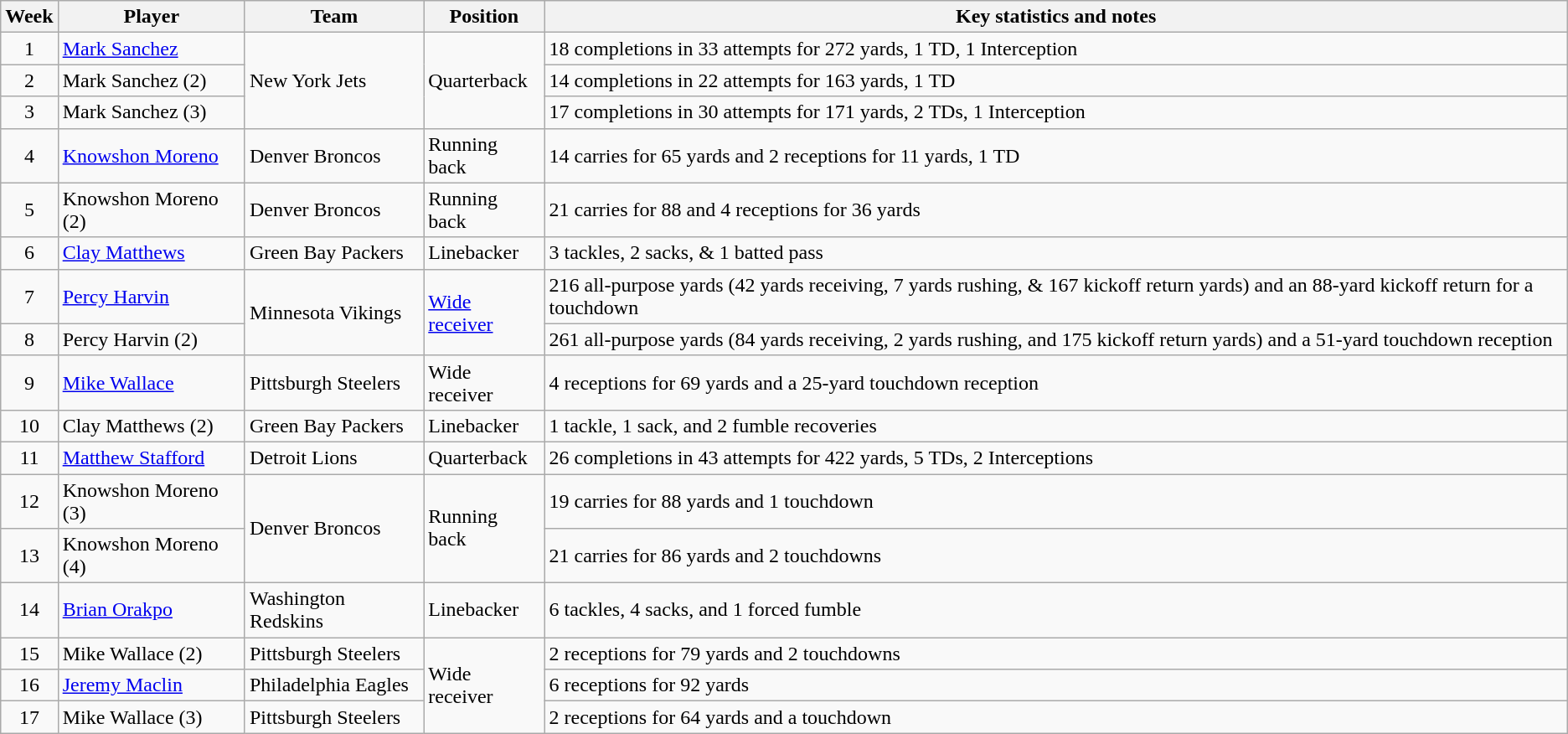<table class="wikitable sortable">
<tr>
<th>Week</th>
<th>Player</th>
<th>Team</th>
<th>Position</th>
<th>Key statistics and notes</th>
</tr>
<tr>
<td align=center>1</td>
<td><a href='#'>Mark Sanchez</a></td>
<td rowspan="3">New York Jets</td>
<td rowspan="3">Quarterback</td>
<td>18 completions in 33 attempts for 272 yards, 1 TD, 1 Interception</td>
</tr>
<tr>
<td align=center>2</td>
<td>Mark Sanchez (2)</td>
<td>14 completions in 22 attempts for 163 yards, 1 TD</td>
</tr>
<tr>
<td align=center>3</td>
<td>Mark Sanchez (3)</td>
<td>17 completions in 30 attempts for 171 yards, 2 TDs, 1 Interception</td>
</tr>
<tr>
<td align=center>4</td>
<td><a href='#'>Knowshon Moreno</a></td>
<td>Denver Broncos</td>
<td>Running back</td>
<td>14 carries for 65 yards and 2 receptions for 11 yards, 1 TD</td>
</tr>
<tr>
<td align=center>5</td>
<td>Knowshon Moreno (2)</td>
<td>Denver Broncos</td>
<td>Running back</td>
<td>21 carries for 88 and 4 receptions for 36 yards</td>
</tr>
<tr>
<td align=center>6</td>
<td><a href='#'>Clay Matthews</a></td>
<td>Green Bay Packers</td>
<td>Linebacker</td>
<td>3 tackles, 2 sacks, & 1 batted pass</td>
</tr>
<tr>
<td align=center>7</td>
<td><a href='#'>Percy Harvin</a></td>
<td rowspan="2">Minnesota Vikings</td>
<td rowspan="2"><a href='#'>Wide receiver</a></td>
<td>216 all-purpose yards (42 yards receiving, 7 yards rushing, & 167 kickoff return yards) and an 88-yard kickoff return for a touchdown</td>
</tr>
<tr>
<td align=center>8</td>
<td>Percy Harvin (2)</td>
<td>261 all-purpose yards (84 yards receiving, 2 yards rushing, and 175 kickoff return yards) and a 51-yard touchdown reception</td>
</tr>
<tr>
<td align=center>9</td>
<td><a href='#'>Mike Wallace</a></td>
<td>Pittsburgh Steelers</td>
<td>Wide receiver</td>
<td>4 receptions for 69 yards and a 25-yard touchdown reception</td>
</tr>
<tr>
<td align=center>10</td>
<td>Clay Matthews (2)</td>
<td>Green Bay Packers</td>
<td>Linebacker</td>
<td>1 tackle, 1 sack, and 2 fumble recoveries</td>
</tr>
<tr>
<td align=center>11</td>
<td><a href='#'>Matthew Stafford</a></td>
<td>Detroit Lions</td>
<td>Quarterback</td>
<td>26 completions in 43 attempts for 422 yards, 5 TDs, 2 Interceptions</td>
</tr>
<tr>
<td align=center>12</td>
<td>Knowshon Moreno (3)</td>
<td rowspan="2">Denver Broncos</td>
<td rowspan="2">Running back</td>
<td>19 carries for 88 yards and 1 touchdown</td>
</tr>
<tr>
<td align=center>13</td>
<td>Knowshon Moreno (4)</td>
<td>21 carries for 86 yards and 2 touchdowns</td>
</tr>
<tr>
<td align=center>14</td>
<td><a href='#'>Brian Orakpo</a></td>
<td>Washington Redskins</td>
<td>Linebacker</td>
<td>6 tackles, 4 sacks, and 1 forced fumble</td>
</tr>
<tr>
<td align=center>15</td>
<td>Mike Wallace (2)</td>
<td>Pittsburgh Steelers</td>
<td rowspan="3">Wide receiver</td>
<td>2 receptions for 79 yards and 2 touchdowns</td>
</tr>
<tr>
<td align=center>16</td>
<td><a href='#'>Jeremy Maclin</a></td>
<td>Philadelphia Eagles</td>
<td>6 receptions for 92 yards</td>
</tr>
<tr>
<td align=center>17</td>
<td>Mike Wallace (3)</td>
<td>Pittsburgh Steelers</td>
<td>2 receptions for 64 yards and a touchdown</td>
</tr>
</table>
